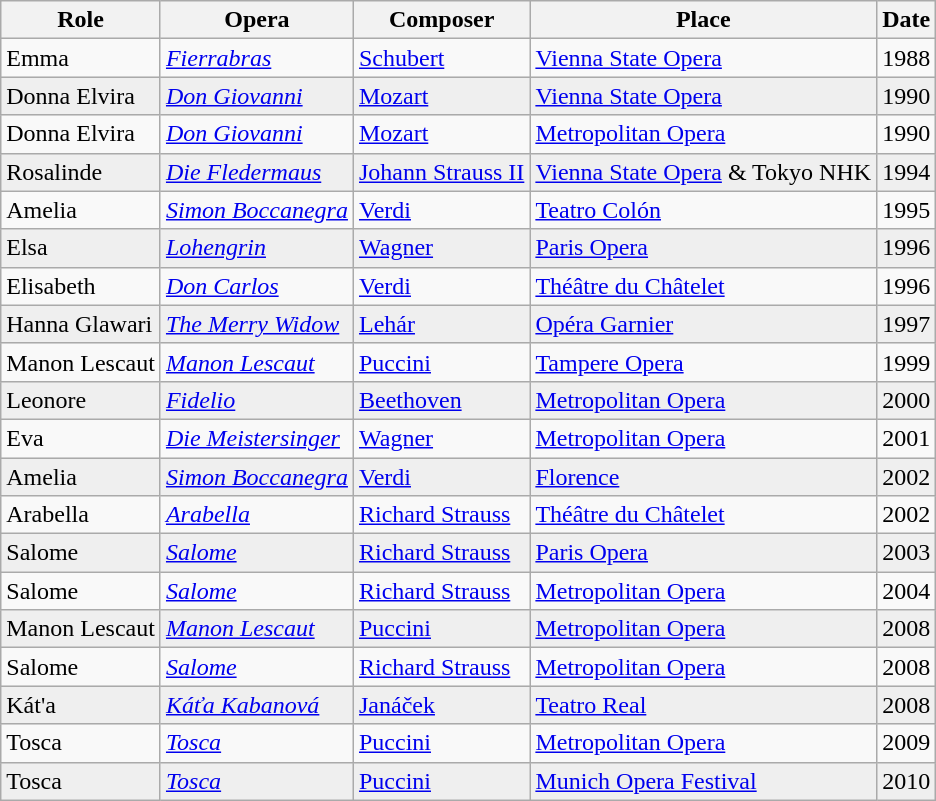<table class="wikitable">
<tr>
<th>Role</th>
<th>Opera</th>
<th>Composer</th>
<th>Place</th>
<th>Date</th>
</tr>
<tr>
<td>Emma</td>
<td><em><a href='#'>Fierrabras</a></em></td>
<td><a href='#'>Schubert</a></td>
<td><a href='#'>Vienna State Opera</a></td>
<td>1988</td>
</tr>
<tr style="background:#EFEFEF">
<td>Donna Elvira</td>
<td><em><a href='#'>Don Giovanni</a></em></td>
<td><a href='#'>Mozart</a></td>
<td><a href='#'>Vienna State Opera</a></td>
<td>1990</td>
</tr>
<tr>
<td>Donna Elvira</td>
<td><em><a href='#'>Don Giovanni</a></em></td>
<td><a href='#'>Mozart</a></td>
<td><a href='#'>Metropolitan Opera</a></td>
<td>1990</td>
</tr>
<tr style="background:#EFEFEF">
<td>Rosalinde</td>
<td><em><a href='#'>Die Fledermaus</a></em></td>
<td><a href='#'>Johann Strauss II</a></td>
<td><a href='#'>Vienna State Opera</a> & Tokyo NHK</td>
<td>1994</td>
</tr>
<tr>
<td>Amelia</td>
<td><em><a href='#'>Simon Boccanegra</a></em></td>
<td><a href='#'>Verdi</a></td>
<td><a href='#'>Teatro Colón</a></td>
<td>1995</td>
</tr>
<tr style="background:#EFEFEF">
<td>Elsa</td>
<td><em><a href='#'>Lohengrin</a></em></td>
<td><a href='#'>Wagner</a></td>
<td><a href='#'>Paris Opera</a></td>
<td>1996</td>
</tr>
<tr>
<td>Elisabeth</td>
<td><em><a href='#'>Don Carlos</a></em></td>
<td><a href='#'>Verdi</a></td>
<td><a href='#'>Théâtre du Châtelet</a></td>
<td>1996</td>
</tr>
<tr style="background:#EFEFEF">
<td>Hanna Glawari</td>
<td><em><a href='#'>The Merry Widow</a></em></td>
<td><a href='#'>Lehár</a></td>
<td><a href='#'>Opéra Garnier</a></td>
<td>1997</td>
</tr>
<tr>
<td>Manon Lescaut</td>
<td><em><a href='#'>Manon Lescaut</a></em></td>
<td><a href='#'>Puccini</a></td>
<td><a href='#'>Tampere Opera</a></td>
<td>1999</td>
</tr>
<tr style="background:#EFEFEF">
<td>Leonore</td>
<td><em><a href='#'>Fidelio</a></em></td>
<td><a href='#'>Beethoven</a></td>
<td><a href='#'>Metropolitan Opera</a></td>
<td>2000</td>
</tr>
<tr>
<td>Eva</td>
<td><em><a href='#'>Die Meistersinger</a></em></td>
<td><a href='#'>Wagner</a></td>
<td><a href='#'>Metropolitan Opera</a></td>
<td>2001</td>
</tr>
<tr style="background:#EFEFEF">
<td>Amelia</td>
<td><em><a href='#'>Simon Boccanegra</a></em></td>
<td><a href='#'>Verdi</a></td>
<td><a href='#'>Florence</a></td>
<td>2002</td>
</tr>
<tr>
<td>Arabella</td>
<td><em><a href='#'>Arabella</a></em></td>
<td><a href='#'>Richard Strauss</a></td>
<td><a href='#'>Théâtre du Châtelet</a></td>
<td>2002</td>
</tr>
<tr style="background:#EFEFEF">
<td>Salome</td>
<td><em><a href='#'>Salome</a></em></td>
<td><a href='#'>Richard Strauss</a></td>
<td><a href='#'>Paris Opera</a></td>
<td>2003</td>
</tr>
<tr>
<td>Salome</td>
<td><em><a href='#'>Salome</a></em></td>
<td><a href='#'>Richard Strauss</a></td>
<td><a href='#'>Metropolitan Opera</a></td>
<td>2004</td>
</tr>
<tr style="background:#EFEFEF">
<td>Manon Lescaut</td>
<td><em><a href='#'>Manon Lescaut</a></em></td>
<td><a href='#'>Puccini</a></td>
<td><a href='#'>Metropolitan Opera</a></td>
<td>2008</td>
</tr>
<tr>
<td>Salome</td>
<td><em><a href='#'>Salome</a></em></td>
<td><a href='#'>Richard Strauss</a></td>
<td><a href='#'>Metropolitan Opera</a></td>
<td>2008</td>
</tr>
<tr style="background:#EFEFEF">
<td>Kát'a</td>
<td><em><a href='#'>Káťa Kabanová</a></em></td>
<td><a href='#'>Janáček</a></td>
<td><a href='#'>Teatro Real</a></td>
<td>2008</td>
</tr>
<tr>
<td>Tosca</td>
<td><em><a href='#'>Tosca</a></em></td>
<td><a href='#'>Puccini</a></td>
<td><a href='#'>Metropolitan Opera</a></td>
<td>2009</td>
</tr>
<tr style="background:#EFEFEF">
<td>Tosca</td>
<td><em><a href='#'>Tosca</a></em></td>
<td><a href='#'>Puccini</a></td>
<td><a href='#'>Munich Opera Festival</a></td>
<td>2010</td>
</tr>
</table>
